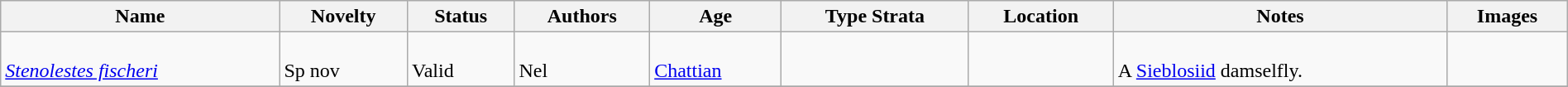<table class="wikitable sortable" align="center" width="100%">
<tr>
<th>Name</th>
<th>Novelty</th>
<th>Status</th>
<th>Authors</th>
<th>Age</th>
<th>Type Strata</th>
<th>Location</th>
<th>Notes</th>
<th>Images</th>
</tr>
<tr>
<td><br><em><a href='#'>Stenolestes fischeri</a></em></td>
<td><br>Sp nov</td>
<td><br>Valid</td>
<td><br>Nel</td>
<td><br><a href='#'>Chattian</a></td>
<td></td>
<td><br></td>
<td><br>A <a href='#'>Sieblosiid</a> damselfly.</td>
<td><br></td>
</tr>
<tr>
</tr>
</table>
